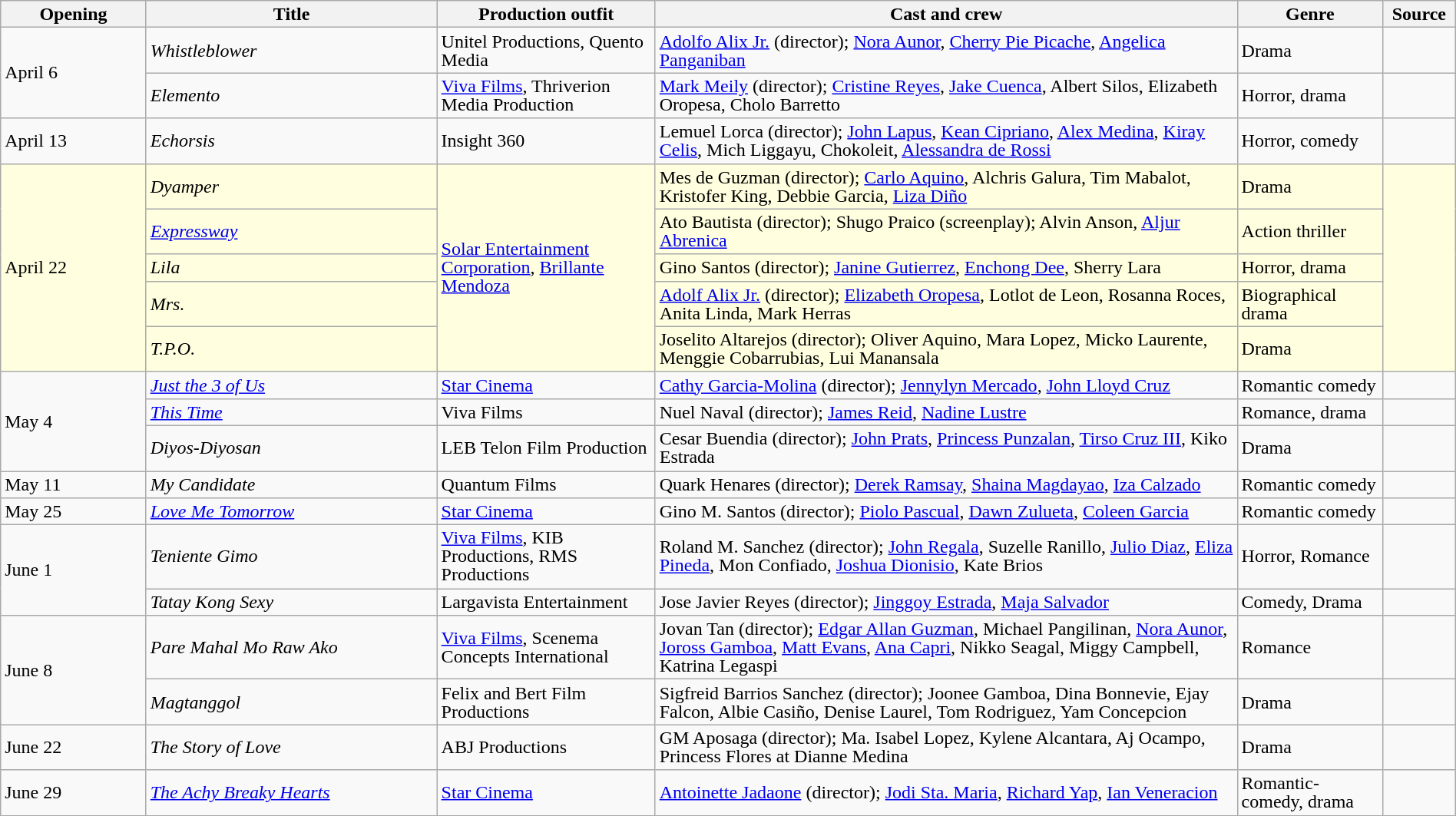<table class="wikitable" style="text-align:left; font-size:100%; line-height:16px;" width="100%">
<tr>
<th style="width:10%;">Opening</th>
<th style="width:20%;">Title</th>
<th style="width:15%;">Production outfit</th>
<th style="width:40%;">Cast and crew</th>
<th style="width:10%;">Genre</th>
<th style="width:05%;">Source</th>
</tr>
<tr>
<td rowspan="2">April 6</td>
<td><em>Whistleblower</em></td>
<td>Unitel Productions, Quento Media</td>
<td style="text-align:left;"><a href='#'>Adolfo Alix Jr.</a> (director); <a href='#'>Nora Aunor</a>, <a href='#'>Cherry Pie Picache</a>, <a href='#'>Angelica Panganiban</a></td>
<td style="text-align:left;">Drama</td>
<td></td>
</tr>
<tr>
<td><em>Elemento</em></td>
<td><a href='#'>Viva Films</a>, Thriverion Media Production</td>
<td style="text-align:left;"><a href='#'>Mark Meily</a> (director); <a href='#'>Cristine Reyes</a>, <a href='#'>Jake Cuenca</a>, Albert Silos, Elizabeth Oropesa, Cholo Barretto</td>
<td style="text-align:left;">Horror, drama</td>
<td></td>
</tr>
<tr>
<td>April 13</td>
<td><em>Echorsis</em></td>
<td>Insight 360</td>
<td style="text-align:left;">Lemuel Lorca (director); <a href='#'>John Lapus</a>, <a href='#'>Kean Cipriano</a>, <a href='#'>Alex Medina</a>, <a href='#'>Kiray Celis</a>, Mich Liggayu, Chokoleit, <a href='#'>Alessandra de Rossi</a></td>
<td style="text-align:left;">Horror, comedy</td>
<td></td>
</tr>
<tr>
<td style="background:#FFFFE0;" rowspan="5">April 22</td>
<td style="background:#FFFFE0;"><em>Dyamper</em></td>
<td style="background:#FFFFE0;" rowspan="5"><a href='#'>Solar Entertainment Corporation</a>, <a href='#'>Brillante Mendoza</a></td>
<td style="background:#FFFFE0;">Mes de Guzman (director); <a href='#'>Carlo Aquino</a>, Alchris Galura, Tim Mabalot, Kristofer King, Debbie Garcia, <a href='#'>Liza Diño</a></td>
<td style="background:#FFFFE0;">Drama</td>
<td style="background:#FFFFE0;" rowspan="5"></td>
</tr>
<tr>
<td style="background:#FFFFE0;"><em><a href='#'>Expressway</a></em></td>
<td style="background:#FFFFE0;">Ato Bautista (director); Shugo Praico (screenplay); Alvin Anson, <a href='#'>Aljur Abrenica</a></td>
<td style="background:#FFFFE0;">Action thriller</td>
</tr>
<tr>
<td style="background:#FFFFE0;"><em>Lila</em></td>
<td style="background:#FFFFE0;">Gino Santos (director); <a href='#'>Janine Gutierrez</a>, <a href='#'>Enchong Dee</a>, Sherry Lara</td>
<td style="background:#FFFFE0;">Horror, drama</td>
</tr>
<tr>
<td style="background:#FFFFE0;"><em>Mrs.</em></td>
<td style="background:#FFFFE0;"><a href='#'>Adolf Alix Jr.</a> (director); <a href='#'>Elizabeth Oropesa</a>, Lotlot de Leon, Rosanna Roces, Anita Linda, Mark Herras</td>
<td style="background:#FFFFE0;">Biographical drama</td>
</tr>
<tr>
<td style="background:#FFFFE0;"><em>T.P.O.</em></td>
<td style="background:#FFFFE0;">Joselito Altarejos (director); Oliver Aquino, Mara Lopez, Micko Laurente, Menggie Cobarrubias, Lui Manansala</td>
<td style="background:#FFFFE0;">Drama</td>
</tr>
<tr>
<td rowspan="3">May 4</td>
<td><em><a href='#'>Just the 3 of Us</a></em></td>
<td><a href='#'>Star Cinema</a></td>
<td style="text-align:left;"><a href='#'>Cathy Garcia-Molina</a> (director); <a href='#'>Jennylyn Mercado</a>, <a href='#'>John Lloyd Cruz</a></td>
<td style="text-align:left;">Romantic comedy</td>
<td></td>
</tr>
<tr>
<td><em><a href='#'>This Time</a></em></td>
<td>Viva Films</td>
<td style="text-align:left;">Nuel Naval (director); <a href='#'>James Reid</a>, <a href='#'>Nadine Lustre</a></td>
<td style="text-align:left;">Romance, drama</td>
<td></td>
</tr>
<tr>
<td><em>Diyos-Diyosan</em></td>
<td>LEB Telon Film Production</td>
<td style="text-align:left;">Cesar Buendia (director); <a href='#'>John Prats</a>, <a href='#'>Princess Punzalan</a>, <a href='#'>Tirso Cruz III</a>, Kiko Estrada</td>
<td style="text-align:left;">Drama</td>
<td></td>
</tr>
<tr>
<td>May 11</td>
<td><em>My Candidate</em></td>
<td>Quantum Films</td>
<td style="text-align:left;">Quark Henares (director); <a href='#'>Derek Ramsay</a>, <a href='#'>Shaina Magdayao</a>, <a href='#'>Iza Calzado</a></td>
<td style="text-align:left;">Romantic comedy</td>
<td></td>
</tr>
<tr>
<td>May 25</td>
<td><em><a href='#'>Love Me Tomorrow</a></em></td>
<td><a href='#'>Star Cinema</a></td>
<td style="text-align:left;">Gino M. Santos (director); <a href='#'>Piolo Pascual</a>, <a href='#'>Dawn Zulueta</a>, <a href='#'>Coleen Garcia</a></td>
<td style="text-align:left;">Romantic comedy</td>
<td></td>
</tr>
<tr>
<td rowspan="2">June 1</td>
<td><em>Teniente Gimo</em></td>
<td><a href='#'>Viva Films</a>, KIB Productions, RMS Productions</td>
<td style="text-align:left;">Roland M. Sanchez (director); <a href='#'>John Regala</a>, Suzelle Ranillo, <a href='#'>Julio Diaz</a>, <a href='#'>Eliza Pineda</a>, Mon Confiado, <a href='#'>Joshua Dionisio</a>, Kate Brios</td>
<td style="text-align:left;">Horror, Romance</td>
<td></td>
</tr>
<tr>
<td><em>Tatay Kong Sexy</em></td>
<td>Largavista Entertainment</td>
<td style="text-align:left;">Jose Javier Reyes (director); <a href='#'>Jinggoy Estrada</a>, <a href='#'>Maja Salvador</a></td>
<td style="text-align:left;">Comedy, Drama</td>
<td></td>
</tr>
<tr>
<td rowspan="2">June 8</td>
<td><em>Pare Mahal Mo Raw Ako</em></td>
<td><a href='#'>Viva Films</a>, Scenema Concepts International</td>
<td style="text-align:left;">Jovan Tan (director); <a href='#'>Edgar Allan Guzman</a>, Michael Pangilinan, <a href='#'>Nora Aunor</a>, <a href='#'>Joross Gamboa</a>, <a href='#'>Matt Evans</a>, <a href='#'>Ana Capri</a>, Nikko Seagal, Miggy Campbell, Katrina Legaspi</td>
<td style="text-align:left;">Romance</td>
<td></td>
</tr>
<tr>
<td><em>Magtanggol</em></td>
<td>Felix and Bert Film Productions</td>
<td style="text-align:left;">Sigfreid Barrios Sanchez (director); Joonee Gamboa, Dina Bonnevie, Ejay Falcon, Albie Casiño, Denise Laurel, Tom Rodriguez, Yam Concepcion</td>
<td style="text-align:left;">Drama</td>
<td></td>
</tr>
<tr>
<td>June 22</td>
<td><em>The Story of Love</em></td>
<td>ABJ Productions</td>
<td style="text-align:left;">GM Aposaga (director); Ma. Isabel Lopez, Kylene Alcantara, Aj Ocampo, Princess Flores at Dianne Medina</td>
<td style="text-align:left;">Drama</td>
<td></td>
</tr>
<tr>
<td>June 29</td>
<td><em><a href='#'>The Achy Breaky Hearts</a></em></td>
<td><a href='#'>Star Cinema</a></td>
<td style="text-align:left;"><a href='#'>Antoinette Jadaone</a> (director); <a href='#'>Jodi Sta. Maria</a>, <a href='#'>Richard Yap</a>, <a href='#'>Ian Veneracion</a></td>
<td style="text-align:left;">Romantic-comedy, drama</td>
<td></td>
</tr>
<tr>
</tr>
</table>
